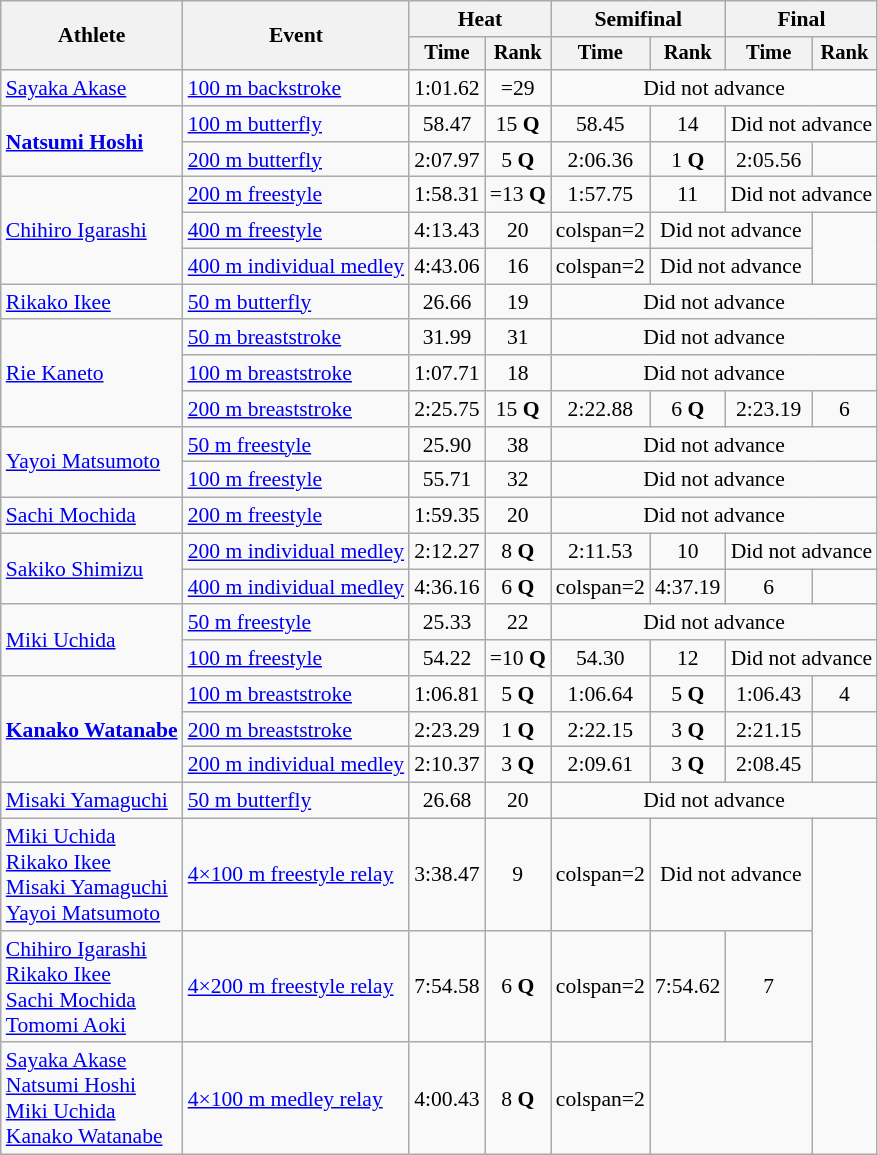<table class=wikitable style="font-size:90%">
<tr>
<th rowspan="2">Athlete</th>
<th rowspan="2">Event</th>
<th colspan="2">Heat</th>
<th colspan="2">Semifinal</th>
<th colspan="2">Final</th>
</tr>
<tr style="font-size:95%">
<th>Time</th>
<th>Rank</th>
<th>Time</th>
<th>Rank</th>
<th>Time</th>
<th>Rank</th>
</tr>
<tr align=center>
<td align=left><a href='#'>Sayaka Akase</a></td>
<td align=left><a href='#'>100 m backstroke</a></td>
<td>1:01.62</td>
<td>=29</td>
<td colspan=4>Did not advance</td>
</tr>
<tr align=center>
<td align=left rowspan=2><strong><a href='#'>Natsumi Hoshi</a></strong></td>
<td align=left><a href='#'>100 m butterfly</a></td>
<td>58.47</td>
<td>15 <strong>Q</strong></td>
<td>58.45</td>
<td>14</td>
<td colspan=2>Did not advance</td>
</tr>
<tr align=center>
<td align=left><a href='#'>200 m butterfly</a></td>
<td>2:07.97</td>
<td>5 <strong>Q</strong></td>
<td>2:06.36</td>
<td>1 <strong>Q</strong></td>
<td>2:05.56</td>
<td></td>
</tr>
<tr align=center>
<td align=left rowspan=3><a href='#'>Chihiro Igarashi</a></td>
<td align=left><a href='#'>200 m freestyle</a></td>
<td>1:58.31</td>
<td>=13 <strong>Q</strong></td>
<td>1:57.75</td>
<td>11</td>
<td colspan=2>Did not advance</td>
</tr>
<tr align=center>
<td align=left><a href='#'>400 m freestyle</a></td>
<td>4:13.43</td>
<td>20</td>
<td>colspan=2 </td>
<td colspan=2>Did not advance</td>
</tr>
<tr align=center>
<td align=left><a href='#'>400 m individual medley</a></td>
<td>4:43.06</td>
<td>16</td>
<td>colspan=2 </td>
<td colspan=2>Did not advance</td>
</tr>
<tr align=center>
<td align=left><a href='#'>Rikako Ikee</a></td>
<td align=left><a href='#'>50 m butterfly</a></td>
<td>26.66</td>
<td>19</td>
<td colspan=4>Did not advance</td>
</tr>
<tr align=center>
<td align=left rowspan=3><a href='#'>Rie Kaneto</a></td>
<td align=left><a href='#'>50 m breaststroke</a></td>
<td>31.99</td>
<td>31</td>
<td colspan=4>Did not advance</td>
</tr>
<tr align=center>
<td align=left><a href='#'>100 m breaststroke</a></td>
<td>1:07.71</td>
<td>18</td>
<td colspan=4>Did not advance</td>
</tr>
<tr align=center>
<td align=left><a href='#'>200 m breaststroke</a></td>
<td>2:25.75</td>
<td>15 <strong>Q</strong></td>
<td>2:22.88</td>
<td>6 <strong>Q</strong></td>
<td>2:23.19</td>
<td>6</td>
</tr>
<tr align=center>
<td align=left rowspan=2><a href='#'>Yayoi Matsumoto</a></td>
<td align=left><a href='#'>50 m freestyle</a></td>
<td>25.90</td>
<td>38</td>
<td colspan=4>Did not advance</td>
</tr>
<tr align=center>
<td align=left><a href='#'>100 m freestyle</a></td>
<td>55.71</td>
<td>32</td>
<td colspan=4>Did not advance</td>
</tr>
<tr align=center>
<td align=left><a href='#'>Sachi Mochida</a></td>
<td align=left><a href='#'>200 m freestyle</a></td>
<td>1:59.35</td>
<td>20</td>
<td colspan=4>Did not advance</td>
</tr>
<tr align=center>
<td align=left rowspan=2><a href='#'>Sakiko Shimizu</a></td>
<td align=left><a href='#'>200 m individual medley</a></td>
<td>2:12.27</td>
<td>8 <strong>Q</strong></td>
<td>2:11.53</td>
<td>10</td>
<td colspan=2>Did not advance</td>
</tr>
<tr align=center>
<td align=left><a href='#'>400 m individual medley</a></td>
<td>4:36.16</td>
<td>6 <strong>Q</strong></td>
<td>colspan=2 </td>
<td>4:37.19</td>
<td>6</td>
</tr>
<tr align=center>
<td align=left rowspan=2><a href='#'>Miki Uchida</a></td>
<td align=left><a href='#'>50 m freestyle</a></td>
<td>25.33</td>
<td>22</td>
<td colspan=4>Did not advance</td>
</tr>
<tr align=center>
<td align=left><a href='#'>100 m freestyle</a></td>
<td>54.22</td>
<td>=10 <strong>Q</strong></td>
<td>54.30</td>
<td>12</td>
<td colspan=2>Did not advance</td>
</tr>
<tr align=center>
<td align=left rowspan=3><strong><a href='#'>Kanako Watanabe</a></strong></td>
<td align=left><a href='#'>100 m breaststroke</a></td>
<td>1:06.81</td>
<td>5 <strong>Q</strong></td>
<td>1:06.64</td>
<td>5 <strong>Q</strong></td>
<td>1:06.43</td>
<td>4</td>
</tr>
<tr align=center>
<td align=left><a href='#'>200 m breaststroke</a></td>
<td>2:23.29</td>
<td>1 <strong>Q</strong></td>
<td>2:22.15</td>
<td>3 <strong>Q</strong></td>
<td>2:21.15</td>
<td></td>
</tr>
<tr align=center>
<td align=left><a href='#'>200 m individual medley</a></td>
<td>2:10.37</td>
<td>3 <strong>Q</strong></td>
<td>2:09.61</td>
<td>3 <strong>Q</strong></td>
<td>2:08.45</td>
<td></td>
</tr>
<tr align=center>
<td align=left><a href='#'>Misaki Yamaguchi</a></td>
<td align=left><a href='#'>50 m butterfly</a></td>
<td>26.68</td>
<td>20</td>
<td colspan=4>Did not advance</td>
</tr>
<tr align=center>
<td align=left><a href='#'>Miki Uchida</a><br><a href='#'>Rikako Ikee</a><br><a href='#'>Misaki Yamaguchi</a><br><a href='#'>Yayoi Matsumoto</a></td>
<td align=left><a href='#'>4×100 m freestyle relay</a></td>
<td>3:38.47</td>
<td>9</td>
<td>colspan=2 </td>
<td colspan=2>Did not advance</td>
</tr>
<tr align=center>
<td align=left><a href='#'>Chihiro Igarashi</a><br><a href='#'>Rikako Ikee</a><br><a href='#'>Sachi Mochida</a><br><a href='#'>Tomomi Aoki</a></td>
<td align=left><a href='#'>4×200 m freestyle relay</a></td>
<td>7:54.58</td>
<td>6 <strong>Q</strong></td>
<td>colspan=2 </td>
<td>7:54.62</td>
<td>7</td>
</tr>
<tr align=center>
<td align=left><a href='#'>Sayaka Akase</a><br><a href='#'>Natsumi Hoshi</a><br><a href='#'>Miki Uchida</a><br><a href='#'>Kanako Watanabe</a></td>
<td align=left><a href='#'>4×100 m medley relay</a></td>
<td>4:00.43</td>
<td>8 <strong>Q</strong></td>
<td>colspan=2 </td>
<td colspan=2></td>
</tr>
</table>
